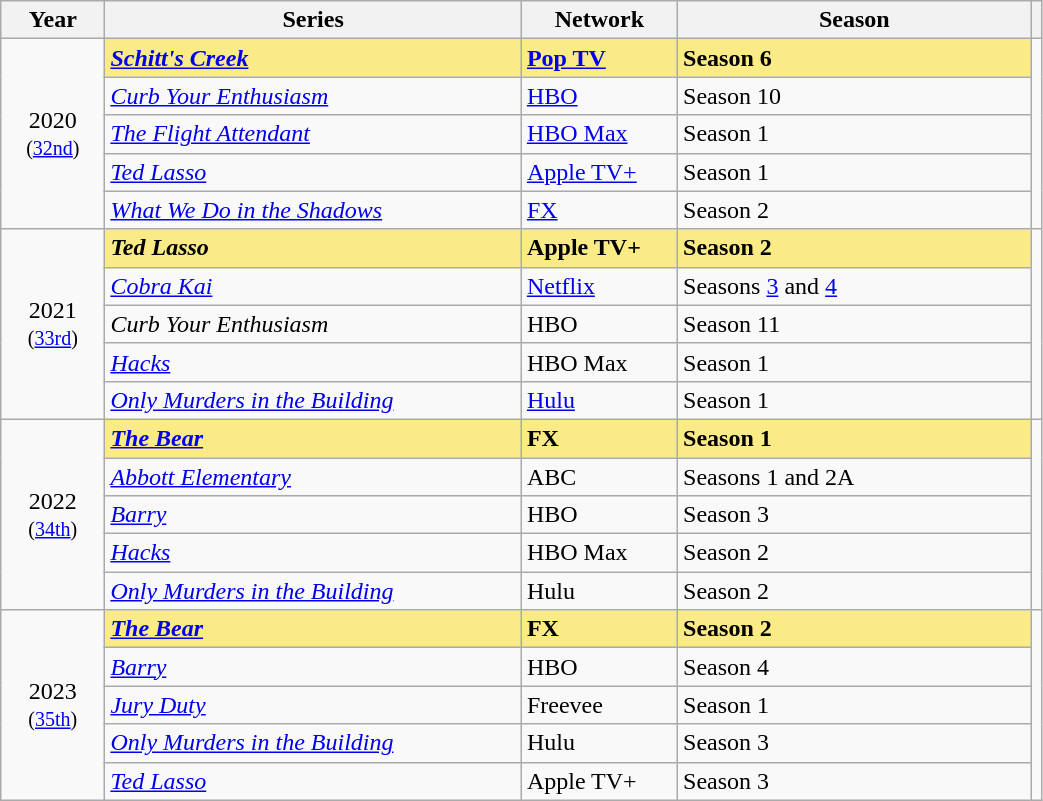<table class="wikitable" width="55%" cellpadding="5">
<tr>
<th width="10%">Year</th>
<th width="40%">Series</th>
<th width="15%">Network</th>
<th>Season</th>
<th width="1%"></th>
</tr>
<tr>
<td rowspan="5" style="text-align:center;">2020<br><small>(<a href='#'>32nd</a>)</small></td>
<td style="background:#FAEB86;"><strong><em><a href='#'>Schitt's Creek</a></em></strong></td>
<td style="background:#FAEB86;"><strong><a href='#'>Pop TV</a></strong></td>
<td style="background:#FAEB86;"><strong>Season 6</strong></td>
<td rowspan="5" style="text-align:center;"></td>
</tr>
<tr>
<td><em><a href='#'>Curb Your Enthusiasm</a></em></td>
<td><a href='#'>HBO</a></td>
<td>Season 10</td>
</tr>
<tr>
<td><em><a href='#'>The Flight Attendant</a></em></td>
<td><a href='#'>HBO Max</a></td>
<td>Season 1</td>
</tr>
<tr>
<td><em><a href='#'>Ted Lasso</a></em></td>
<td><a href='#'>Apple TV+</a></td>
<td>Season 1</td>
</tr>
<tr>
<td><em><a href='#'>What We Do in the Shadows</a></em></td>
<td><a href='#'>FX</a></td>
<td>Season 2</td>
</tr>
<tr>
<td rowspan="5" style="text-align:center;">2021<br><small>(<a href='#'>33rd</a>)</small></td>
<td style="background:#FAEB86;"><strong><em>Ted Lasso</em></strong></td>
<td style="background:#FAEB86;"><strong>Apple TV+</strong></td>
<td style="background:#FAEB86;"><strong>Season 2</strong></td>
<td rowspan="5" style="text-align:center;"></td>
</tr>
<tr>
<td><em><a href='#'>Cobra Kai</a></em></td>
<td><a href='#'>Netflix</a></td>
<td>Seasons <a href='#'>3</a> and <a href='#'>4</a></td>
</tr>
<tr>
<td><em>Curb Your Enthusiasm</em></td>
<td>HBO</td>
<td>Season 11</td>
</tr>
<tr>
<td><em><a href='#'>Hacks</a></em></td>
<td>HBO Max</td>
<td>Season 1</td>
</tr>
<tr>
<td><em><a href='#'>Only Murders in the Building</a></em></td>
<td><a href='#'>Hulu</a></td>
<td>Season 1</td>
</tr>
<tr>
<td rowspan="5" style="text-align:center;">2022<br><small>(<a href='#'>34th</a>)</small></td>
<td style="background:#FAEB86;"><strong><em><a href='#'>The Bear</a></em></strong></td>
<td style="background:#FAEB86;"><strong>FX</strong></td>
<td style="background:#FAEB86;"><strong>Season 1</strong></td>
<td rowspan="5" style="text-align:center;"></td>
</tr>
<tr>
<td><em><a href='#'>Abbott Elementary</a></em></td>
<td>ABC</td>
<td>Seasons 1 and 2A</td>
</tr>
<tr>
<td><em><a href='#'>Barry</a></em></td>
<td>HBO</td>
<td>Season 3</td>
</tr>
<tr>
<td><a href='#'><em>Hacks</em></a></td>
<td>HBO Max</td>
<td>Season 2</td>
</tr>
<tr>
<td><em><a href='#'>Only Murders in the Building</a></em></td>
<td>Hulu</td>
<td>Season 2</td>
</tr>
<tr>
<td rowspan="5" style="text-align:center;">2023<br><small>(<a href='#'>35th</a>)</small></td>
<td style="background:#FAEB86;"><strong><em><a href='#'>The Bear</a></em></strong></td>
<td style="background:#FAEB86;"><strong>FX</strong></td>
<td style="background:#FAEB86;"><strong>Season 2</strong></td>
<td rowspan="5" style="text-align:center;"></td>
</tr>
<tr>
<td><em><a href='#'>Barry</a></em></td>
<td>HBO</td>
<td>Season 4</td>
</tr>
<tr>
<td><em><a href='#'>Jury Duty</a></em></td>
<td>Freevee</td>
<td>Season 1</td>
</tr>
<tr>
<td><em><a href='#'>Only Murders in the Building</a></em></td>
<td>Hulu</td>
<td>Season 3</td>
</tr>
<tr>
<td><em><a href='#'>Ted Lasso</a></em></td>
<td>Apple TV+</td>
<td>Season 3</td>
</tr>
</table>
